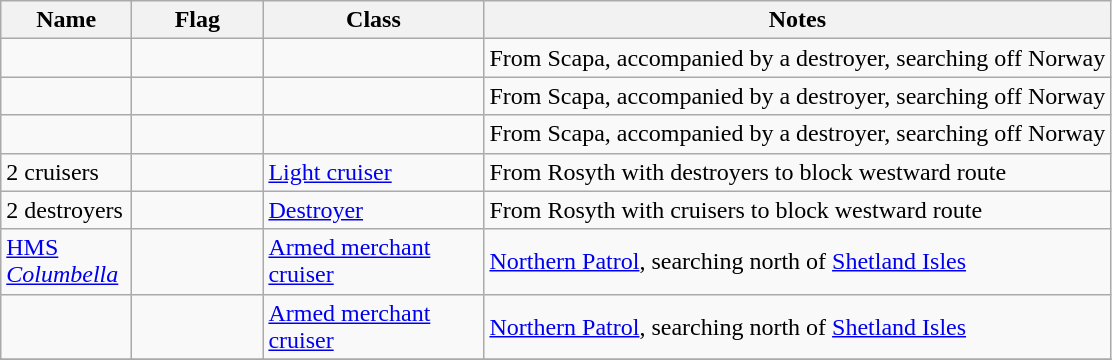<table class="wikitable sortable">
<tr>
<th scope="col" width="80px">Name</th>
<th scope="col" width="80px">Flag</th>
<th scope="col" width="140px">Class</th>
<th>Notes</th>
</tr>
<tr>
<td align="left"></td>
<td align="left"></td>
<td align="left"></td>
<td align="left">From Scapa, accompanied by a destroyer, searching off Norway</td>
</tr>
<tr>
<td align="left"></td>
<td align="left"></td>
<td align="left"></td>
<td align="left">From Scapa, accompanied by a destroyer, searching off Norway</td>
</tr>
<tr>
<td align="left"></td>
<td align="left"></td>
<td align="left"></td>
<td align="left">From Scapa, accompanied by a destroyer, searching off Norway</td>
</tr>
<tr>
<td align="left">2 cruisers</td>
<td align="left"></td>
<td align="left"><a href='#'>Light cruiser</a></td>
<td align="left">From Rosyth with destroyers to block westward route</td>
</tr>
<tr>
<td align="left">2 destroyers</td>
<td align="left"></td>
<td align="left"><a href='#'>Destroyer</a></td>
<td align="left">From Rosyth with cruisers to block westward route</td>
</tr>
<tr>
<td align="left"><a href='#'>HMS <em>Columbella</em></a></td>
<td align="left"></td>
<td align="left"><a href='#'>Armed merchant cruiser</a></td>
<td align="left"><a href='#'>Northern Patrol</a>, searching north of <a href='#'>Shetland Isles</a></td>
</tr>
<tr>
<td align="left"></td>
<td align="left"></td>
<td align="left"><a href='#'>Armed merchant cruiser</a></td>
<td align="left"><a href='#'>Northern Patrol</a>, searching north of <a href='#'>Shetland Isles</a></td>
</tr>
<tr>
</tr>
</table>
